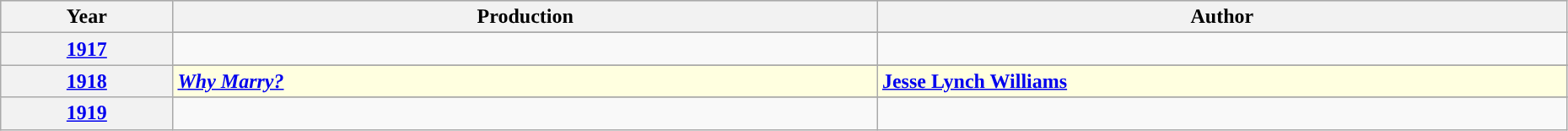<table class="wikitable" style="width:98%">
<tr style="background:#bebebe;">
<th style="width:11%;">Year</th>
<th style="width:45%;">Production</th>
<th style="width:44%;">Author</th>
</tr>
<tr>
<th rowspan="2" style="text-align:center"><strong><a href='#'>1917</a></strong></th>
</tr>
<tr style="background:">
<td></td>
<td></td>
</tr>
<tr>
<th rowspan="2" style="text-align:center"><strong><a href='#'>1918</a></strong></th>
</tr>
<tr style="background-color:lightyellow;">
<td><strong><em><a href='#'>Why Marry?</a></em></strong></td>
<td><strong><a href='#'>Jesse Lynch Williams</a></strong></td>
</tr>
<tr>
<th rowspan="2" style="text-align:center"><strong><a href='#'>1919</a></strong></th>
</tr>
<tr style="background:">
<td></td>
<td></td>
</tr>
</table>
